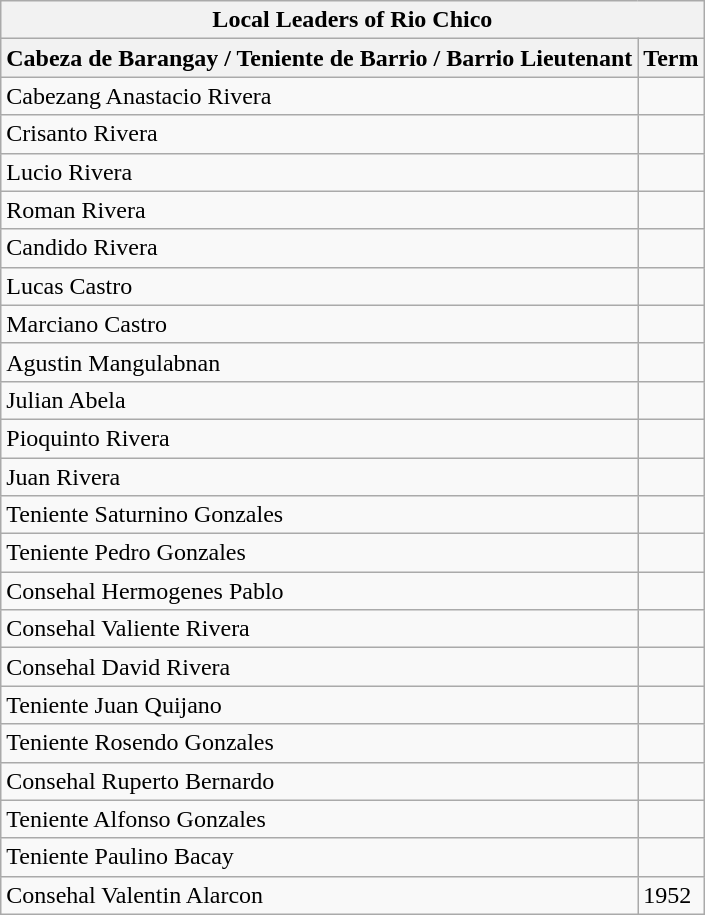<table class="wikitable">
<tr>
<th colspan="2">Local Leaders of Rio Chico</th>
</tr>
<tr>
<th>Cabeza de Barangay / Teniente de Barrio / Barrio Lieutenant</th>
<th>Term</th>
</tr>
<tr>
<td>Cabezang Anastacio Rivera</td>
<td></td>
</tr>
<tr>
<td>Crisanto Rivera</td>
<td></td>
</tr>
<tr>
<td>Lucio Rivera</td>
<td></td>
</tr>
<tr>
<td>Roman Rivera</td>
<td></td>
</tr>
<tr>
<td>Candido Rivera</td>
<td></td>
</tr>
<tr>
<td>Lucas Castro</td>
<td></td>
</tr>
<tr>
<td>Marciano Castro</td>
<td></td>
</tr>
<tr>
<td>Agustin Mangulabnan</td>
<td></td>
</tr>
<tr>
<td>Julian Abela</td>
<td></td>
</tr>
<tr>
<td>Pioquinto Rivera</td>
<td></td>
</tr>
<tr>
<td>Juan Rivera</td>
<td></td>
</tr>
<tr>
<td>Teniente Saturnino Gonzales</td>
<td></td>
</tr>
<tr>
<td>Teniente Pedro Gonzales</td>
<td></td>
</tr>
<tr>
<td>Consehal Hermogenes Pablo</td>
<td></td>
</tr>
<tr>
<td>Consehal Valiente Rivera</td>
<td></td>
</tr>
<tr>
<td>Consehal David Rivera</td>
<td></td>
</tr>
<tr>
<td>Teniente Juan Quijano</td>
<td></td>
</tr>
<tr>
<td>Teniente Rosendo Gonzales</td>
<td></td>
</tr>
<tr>
<td>Consehal Ruperto Bernardo</td>
<td></td>
</tr>
<tr>
<td>Teniente Alfonso Gonzales</td>
<td></td>
</tr>
<tr>
<td>Teniente Paulino Bacay</td>
<td></td>
</tr>
<tr>
<td>Consehal Valentin Alarcon</td>
<td>1952</td>
</tr>
</table>
